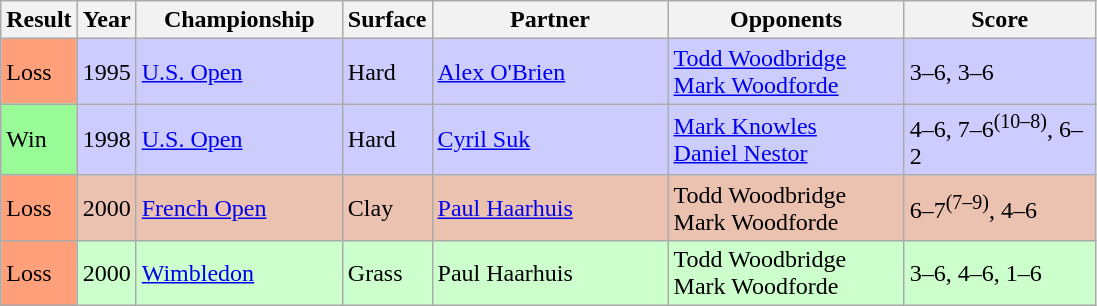<table class="sortable wikitable">
<tr>
<th style="width:40px">Result</th>
<th style="width:30px">Year</th>
<th style="width:130px">Championship</th>
<th style="width:50px">Surface</th>
<th style="width:150px">Partner</th>
<th style="width:150px">Opponents</th>
<th style="width:120px"  class="unsortable">Score</th>
</tr>
<tr style="background:#ccccff;">
<td style="background:#ffa07a;">Loss</td>
<td>1995</td>
<td><a href='#'>U.S. Open</a></td>
<td>Hard</td>
<td> <a href='#'>Alex O'Brien</a></td>
<td> <a href='#'>Todd Woodbridge</a><br> <a href='#'>Mark Woodforde</a></td>
<td>3–6, 3–6</td>
</tr>
<tr style="background:#ccccff;">
<td style="background:#98fb98;">Win</td>
<td>1998</td>
<td><a href='#'>U.S. Open</a></td>
<td>Hard</td>
<td> <a href='#'>Cyril Suk</a></td>
<td> <a href='#'>Mark Knowles</a><br> <a href='#'>Daniel Nestor</a></td>
<td>4–6, 7–6<sup>(10–8)</sup>, 6–2</td>
</tr>
<tr style="background:#ebc2af;">
<td style="background:#ffa07a;">Loss</td>
<td>2000</td>
<td><a href='#'>French Open</a></td>
<td>Clay</td>
<td> <a href='#'>Paul Haarhuis</a></td>
<td> Todd Woodbridge<br> Mark Woodforde</td>
<td>6–7<sup>(7–9)</sup>, 4–6</td>
</tr>
<tr style="background:#ccffcc;">
<td style="background:#ffa07a;">Loss</td>
<td>2000</td>
<td><a href='#'>Wimbledon</a></td>
<td>Grass</td>
<td> Paul Haarhuis</td>
<td> Todd Woodbridge<br> Mark Woodforde</td>
<td>3–6, 4–6, 1–6</td>
</tr>
</table>
